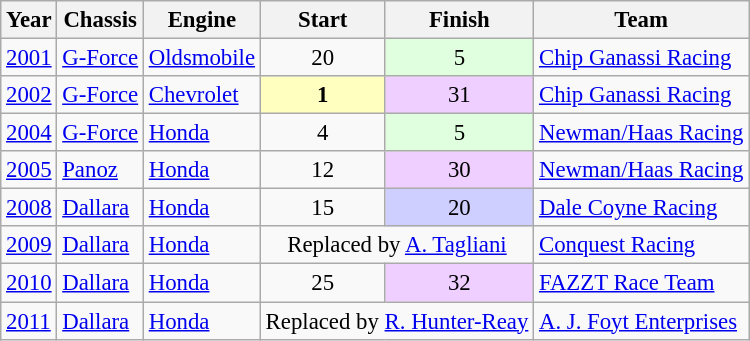<table class="wikitable" style="font-size: 95%;">
<tr>
<th>Year</th>
<th>Chassis</th>
<th>Engine</th>
<th>Start</th>
<th>Finish</th>
<th>Team</th>
</tr>
<tr>
<td><a href='#'>2001</a></td>
<td nowrap><a href='#'>G-Force</a></td>
<td><a href='#'>Oldsmobile</a></td>
<td align=center>20</td>
<td align=center style="background:#DFFFDF;">5</td>
<td><a href='#'>Chip Ganassi Racing</a></td>
</tr>
<tr>
<td><a href='#'>2002</a></td>
<td><a href='#'>G-Force</a></td>
<td><a href='#'>Chevrolet</a></td>
<td align=center style="background:#ffffbf;"><strong>1</strong></td>
<td align=center style="background:#EFCFFF;">31</td>
<td><a href='#'>Chip Ganassi Racing</a></td>
</tr>
<tr>
<td><a href='#'>2004</a></td>
<td><a href='#'>G-Force</a></td>
<td><a href='#'>Honda</a></td>
<td align=center>4</td>
<td align=center style="background:#DFFFDF;">5</td>
<td><a href='#'>Newman/Haas Racing</a></td>
</tr>
<tr>
<td><a href='#'>2005</a></td>
<td><a href='#'>Panoz</a></td>
<td><a href='#'>Honda</a></td>
<td align=center>12</td>
<td align=center style="background:#EFCFFF;">30</td>
<td nowrap><a href='#'>Newman/Haas Racing</a></td>
</tr>
<tr>
<td><a href='#'>2008</a></td>
<td><a href='#'>Dallara</a></td>
<td><a href='#'>Honda</a></td>
<td align=center>15</td>
<td align=center style="background:#CFCFFF;">20</td>
<td><a href='#'>Dale Coyne Racing</a></td>
</tr>
<tr>
<td><a href='#'>2009</a></td>
<td><a href='#'>Dallara</a></td>
<td><a href='#'>Honda</a></td>
<td colspan=2 align=center>Replaced by <a href='#'>A. Tagliani</a></td>
<td><a href='#'>Conquest Racing</a></td>
</tr>
<tr>
<td><a href='#'>2010</a></td>
<td><a href='#'>Dallara</a></td>
<td><a href='#'>Honda</a></td>
<td align=center>25</td>
<td align=center style="background:#EFCFFF;">32</td>
<td><a href='#'>FAZZT Race Team</a></td>
</tr>
<tr>
<td><a href='#'>2011</a></td>
<td><a href='#'>Dallara</a></td>
<td><a href='#'>Honda</a></td>
<td colspan=2 align=center>Replaced by <a href='#'>R. Hunter-Reay</a></td>
<td><a href='#'>A. J. Foyt Enterprises</a></td>
</tr>
</table>
